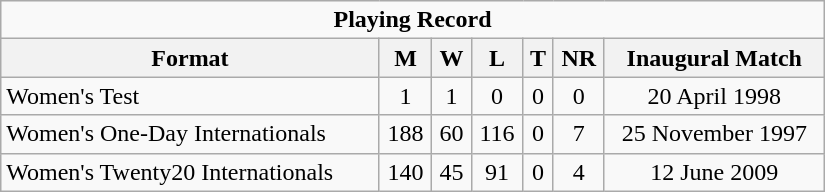<table class="wikitable" style="text-align: center; width: 550px;">
<tr>
<td colspan=7 align="center"><strong>Playing Record</strong></td>
</tr>
<tr>
<th>Format</th>
<th>M</th>
<th>W</th>
<th>L</th>
<th>T</th>
<th>NR</th>
<th>Inaugural Match</th>
</tr>
<tr>
<td align="left">Women's Test</td>
<td>1</td>
<td>1</td>
<td>0</td>
<td>0</td>
<td>0</td>
<td>20 April 1998</td>
</tr>
<tr>
<td align="left">Women's One-Day Internationals</td>
<td>188</td>
<td>60</td>
<td>116</td>
<td>0</td>
<td>7</td>
<td>25 November 1997</td>
</tr>
<tr>
<td align="left">Women's Twenty20 Internationals</td>
<td>140</td>
<td>45</td>
<td>91</td>
<td>0</td>
<td>4</td>
<td>12 June 2009</td>
</tr>
</table>
